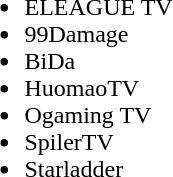<table cellspacing="10">
<tr>
<td valign="top" width="2000px"><br><ul><li>ELEAGUE TV</li><li>99Damage</li><li>BiDa</li><li>HuomaoTV</li><li>Ogaming TV</li><li>SpilerTV</li><li>Starladder</li></ul></td>
</tr>
<tr>
</tr>
</table>
